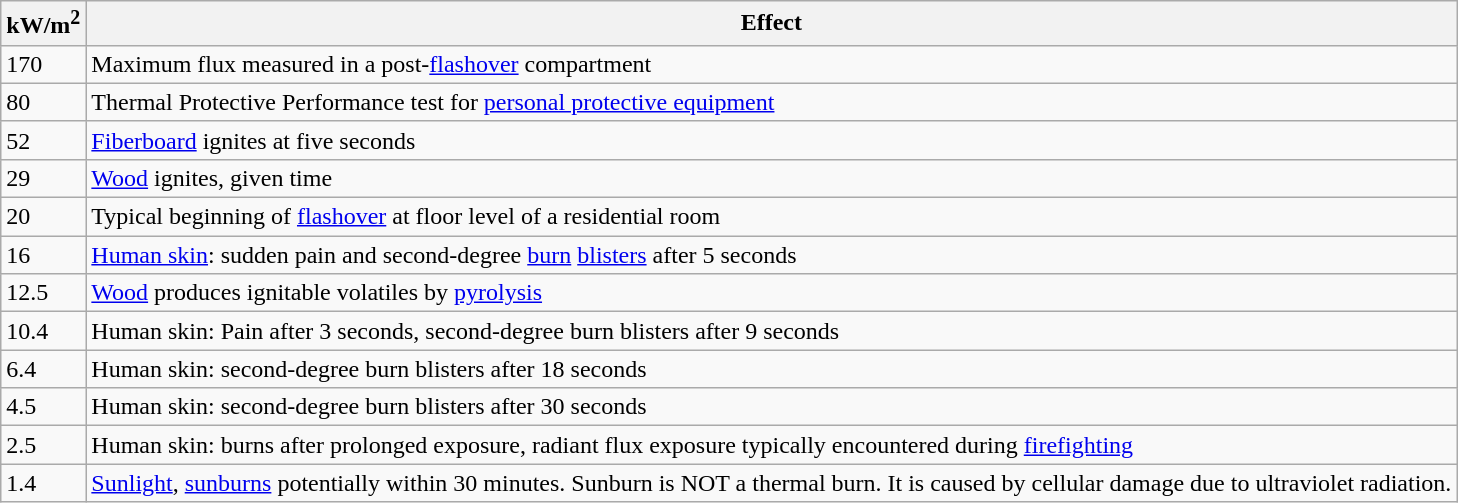<table class="wikitable">
<tr>
<th>kW/m<sup>2</sup></th>
<th>Effect</th>
</tr>
<tr>
<td>170</td>
<td>Maximum flux measured in a post-<a href='#'>flashover</a> compartment</td>
</tr>
<tr>
<td>80</td>
<td>Thermal Protective Performance test for <a href='#'>personal protective equipment</a></td>
</tr>
<tr>
<td>52</td>
<td><a href='#'>Fiberboard</a> ignites at five seconds</td>
</tr>
<tr>
<td>29</td>
<td><a href='#'>Wood</a> ignites, given time</td>
</tr>
<tr>
<td>20</td>
<td>Typical beginning of <a href='#'>flashover</a> at floor level of a residential room</td>
</tr>
<tr>
<td>16</td>
<td><a href='#'>Human skin</a>: sudden pain and second-degree <a href='#'>burn</a> <a href='#'>blisters</a> after 5 seconds</td>
</tr>
<tr>
<td>12.5</td>
<td><a href='#'>Wood</a> produces ignitable volatiles by <a href='#'>pyrolysis</a></td>
</tr>
<tr>
<td>10.4</td>
<td>Human skin: Pain after 3 seconds, second-degree burn blisters after 9 seconds</td>
</tr>
<tr>
<td>6.4</td>
<td>Human skin: second-degree burn blisters after 18 seconds</td>
</tr>
<tr>
<td>4.5</td>
<td>Human skin: second-degree burn blisters after 30 seconds</td>
</tr>
<tr>
<td>2.5</td>
<td>Human skin: burns after prolonged exposure, radiant flux exposure typically encountered during <a href='#'>firefighting</a></td>
</tr>
<tr>
<td>1.4</td>
<td><a href='#'>Sunlight</a>, <a href='#'>sunburns</a> potentially within 30 minutes. Sunburn is NOT a thermal burn. It is caused by cellular damage due to ultraviolet radiation.</td>
</tr>
</table>
